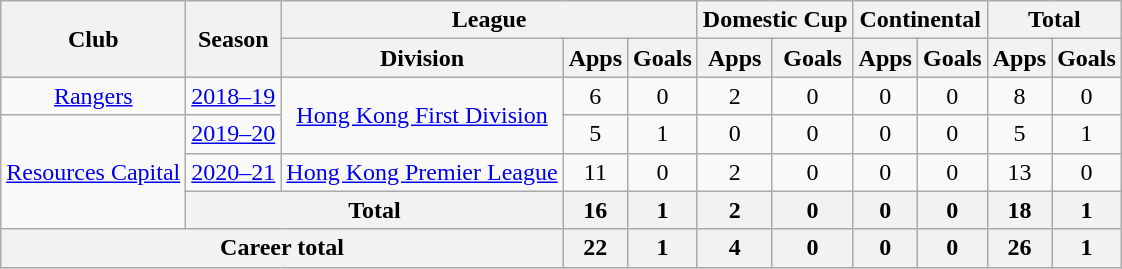<table class="wikitable" style="text-align: center">
<tr>
<th rowspan="2">Club</th>
<th rowspan="2">Season</th>
<th colspan="3">League</th>
<th colspan="2">Domestic Cup</th>
<th colspan="2">Continental</th>
<th colspan="2">Total</th>
</tr>
<tr>
<th>Division</th>
<th>Apps</th>
<th>Goals</th>
<th>Apps</th>
<th>Goals</th>
<th>Apps</th>
<th>Goals</th>
<th>Apps</th>
<th>Goals</th>
</tr>
<tr>
<td><a href='#'>Rangers</a></td>
<td><a href='#'>2018–19</a></td>
<td rowspan="2"><a href='#'>Hong Kong First Division</a></td>
<td>6</td>
<td>0</td>
<td>2</td>
<td>0</td>
<td>0</td>
<td>0</td>
<td>8</td>
<td>0</td>
</tr>
<tr>
<td rowspan="3"><a href='#'>Resources Capital</a></td>
<td><a href='#'>2019–20</a></td>
<td>5</td>
<td>1</td>
<td>0</td>
<td>0</td>
<td>0</td>
<td>0</td>
<td>5</td>
<td>1</td>
</tr>
<tr>
<td><a href='#'>2020–21</a></td>
<td><a href='#'>Hong Kong Premier League</a></td>
<td>11</td>
<td>0</td>
<td>2</td>
<td>0</td>
<td>0</td>
<td>0</td>
<td>13</td>
<td>0</td>
</tr>
<tr>
<th colspan=2>Total</th>
<th>16</th>
<th>1</th>
<th>2</th>
<th>0</th>
<th>0</th>
<th>0</th>
<th>18</th>
<th>1</th>
</tr>
<tr>
<th colspan=3>Career total</th>
<th>22</th>
<th>1</th>
<th>4</th>
<th>0</th>
<th>0</th>
<th>0</th>
<th>26</th>
<th>1</th>
</tr>
</table>
